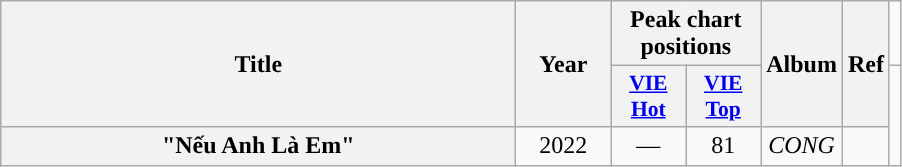<table class="wikitable plainrowheaders" border="1" style="text-align:center;">
<tr>
<th scope="col" style="width:21em;" rowspan="2">Title</th>
<th scope="col" style="width:3.5em;" rowspan="2">Year</th>
<th colspan="2”">Peak chart positions</th>
<th rowspan="2">Album</th>
<th scope="col" class="unsortable" rowspan="2">Ref</th>
<td></td>
</tr>
<tr>
<th style="width:3em;font-size:90%;"><a href='#'>VIE Hot</a></th>
<th style="width:3em;font-size:90%;"><a href='#'>VIE Top</a></th>
</tr>
<tr>
<th scope="row">"Nếu Anh Là Em" </th>
<td>2022</td>
<td>—</td>
<td>81</td>
<td><em>CONG</em></td>
<td></td>
</tr>
</table>
